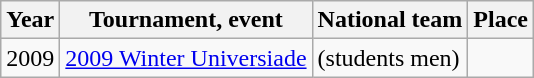<table class="wikitable">
<tr>
<th scope="col">Year</th>
<th scope="col">Tournament, event</th>
<th scope="col">National team</th>
<th scope="col">Place</th>
</tr>
<tr>
<td>2009</td>
<td><a href='#'>2009 Winter Universiade</a></td>
<td> (students men)</td>
<td></td>
</tr>
</table>
